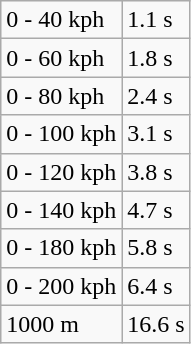<table class="wikitable">
<tr>
<td>0 - 40 kph</td>
<td>1.1 s</td>
</tr>
<tr>
<td>0 - 60 kph</td>
<td>1.8 s</td>
</tr>
<tr>
<td>0 - 80 kph</td>
<td>2.4 s</td>
</tr>
<tr>
<td>0 - 100 kph</td>
<td>3.1 s</td>
</tr>
<tr>
<td>0 - 120 kph</td>
<td>3.8 s</td>
</tr>
<tr>
<td>0 - 140 kph</td>
<td>4.7 s</td>
</tr>
<tr>
<td>0 - 180 kph</td>
<td>5.8 s</td>
</tr>
<tr>
<td>0 - 200 kph</td>
<td>6.4 s</td>
</tr>
<tr>
<td>1000 m</td>
<td>16.6 s</td>
</tr>
</table>
